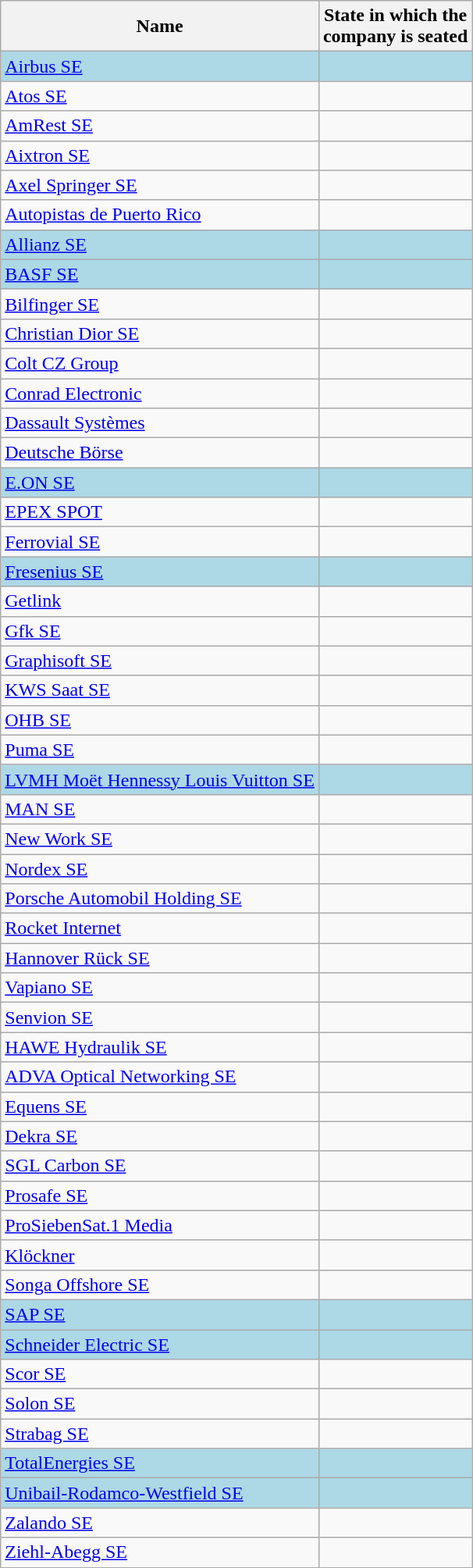<table class="wikitable sortable">
<tr>
<th>Name</th>
<th>State in which the<br>company is seated</th>
</tr>
<tr style="background:#ADD8E6">
<td><a href='#'>Airbus SE</a></td>
<td></td>
</tr>
<tr>
<td><a href='#'>Atos SE</a></td>
<td></td>
</tr>
<tr>
<td><a href='#'>AmRest SE</a></td>
<td></td>
</tr>
<tr>
<td><a href='#'>Aixtron SE</a></td>
<td></td>
</tr>
<tr>
<td><a href='#'>Axel Springer SE</a></td>
<td></td>
</tr>
<tr>
<td><a href='#'>Autopistas de Puerto Rico</a></td>
<td></td>
</tr>
<tr style="background:#ADD8E6">
<td><a href='#'>Allianz SE</a></td>
<td></td>
</tr>
<tr style="background:#ADD8E6">
<td><a href='#'>BASF SE</a></td>
<td></td>
</tr>
<tr>
<td><a href='#'>Bilfinger SE</a></td>
<td></td>
</tr>
<tr>
<td><a href='#'>Christian Dior SE</a></td>
<td></td>
</tr>
<tr>
<td><a href='#'>Colt CZ Group</a></td>
<td></td>
</tr>
<tr>
<td><a href='#'>Conrad Electronic</a></td>
<td></td>
</tr>
<tr>
<td><a href='#'>Dassault Systèmes</a></td>
<td></td>
</tr>
<tr>
<td><a href='#'>Deutsche Börse</a></td>
<td></td>
</tr>
<tr style="background:#ADD8E6">
<td><a href='#'>E.ON SE</a></td>
<td></td>
</tr>
<tr>
<td><a href='#'>EPEX SPOT</a></td>
<td></td>
</tr>
<tr>
<td><a href='#'>Ferrovial SE</a></td>
<td></td>
</tr>
<tr style="background:#ADD8E6">
<td><a href='#'>Fresenius SE</a></td>
<td></td>
</tr>
<tr>
<td><a href='#'>Getlink</a></td>
<td></td>
</tr>
<tr>
<td><a href='#'>Gfk SE</a></td>
<td></td>
</tr>
<tr>
<td><a href='#'>Graphisoft SE</a></td>
<td></td>
</tr>
<tr>
<td><a href='#'>KWS Saat SE</a></td>
<td></td>
</tr>
<tr>
<td><a href='#'>OHB SE</a></td>
<td></td>
</tr>
<tr>
<td><a href='#'>Puma SE</a></td>
<td></td>
</tr>
<tr style="background:#ADD8E6">
<td><a href='#'>LVMH Moët Hennessy Louis Vuitton SE</a></td>
<td></td>
</tr>
<tr>
<td><a href='#'>MAN SE</a></td>
<td></td>
</tr>
<tr>
<td><a href='#'>New Work SE</a></td>
<td></td>
</tr>
<tr>
<td><a href='#'>Nordex SE</a></td>
<td></td>
</tr>
<tr>
<td><a href='#'>Porsche Automobil Holding SE</a></td>
<td></td>
</tr>
<tr>
<td><a href='#'>Rocket Internet</a></td>
<td></td>
</tr>
<tr>
<td><a href='#'>Hannover Rück SE</a></td>
<td></td>
</tr>
<tr>
<td><a href='#'>Vapiano SE</a></td>
<td></td>
</tr>
<tr>
<td><a href='#'>Senvion SE</a></td>
<td></td>
</tr>
<tr>
<td><a href='#'>HAWE Hydraulik SE</a></td>
<td></td>
</tr>
<tr>
<td><a href='#'>ADVA Optical Networking SE</a></td>
<td></td>
</tr>
<tr>
<td><a href='#'>Equens SE</a></td>
<td></td>
</tr>
<tr>
<td><a href='#'>Dekra SE</a></td>
<td></td>
</tr>
<tr>
<td><a href='#'>SGL Carbon SE</a></td>
<td></td>
</tr>
<tr>
<td><a href='#'>Prosafe SE</a></td>
<td></td>
</tr>
<tr>
<td><a href='#'>ProSiebenSat.1 Media</a></td>
<td></td>
</tr>
<tr>
<td><a href='#'>Klöckner</a></td>
<td></td>
</tr>
<tr>
<td><a href='#'>Songa Offshore SE</a></td>
<td></td>
</tr>
<tr style="background:#ADD8E6">
<td><a href='#'>SAP SE</a></td>
<td></td>
</tr>
<tr style="background:#ADD8E6">
<td><a href='#'>Schneider Electric SE</a></td>
<td></td>
</tr>
<tr>
<td><a href='#'>Scor SE</a></td>
<td></td>
</tr>
<tr>
<td><a href='#'>Solon SE</a></td>
<td></td>
</tr>
<tr>
<td><a href='#'>Strabag SE</a></td>
<td></td>
</tr>
<tr style="background:#ADD8E6">
<td><a href='#'>TotalEnergies SE</a></td>
<td></td>
</tr>
<tr style="background:#ADD8E6">
<td><a href='#'>Unibail-Rodamco-Westfield SE</a></td>
<td></td>
</tr>
<tr>
<td><a href='#'>Zalando SE</a></td>
<td></td>
</tr>
<tr>
<td><a href='#'>Ziehl-Abegg SE</a></td>
<td></td>
</tr>
</table>
